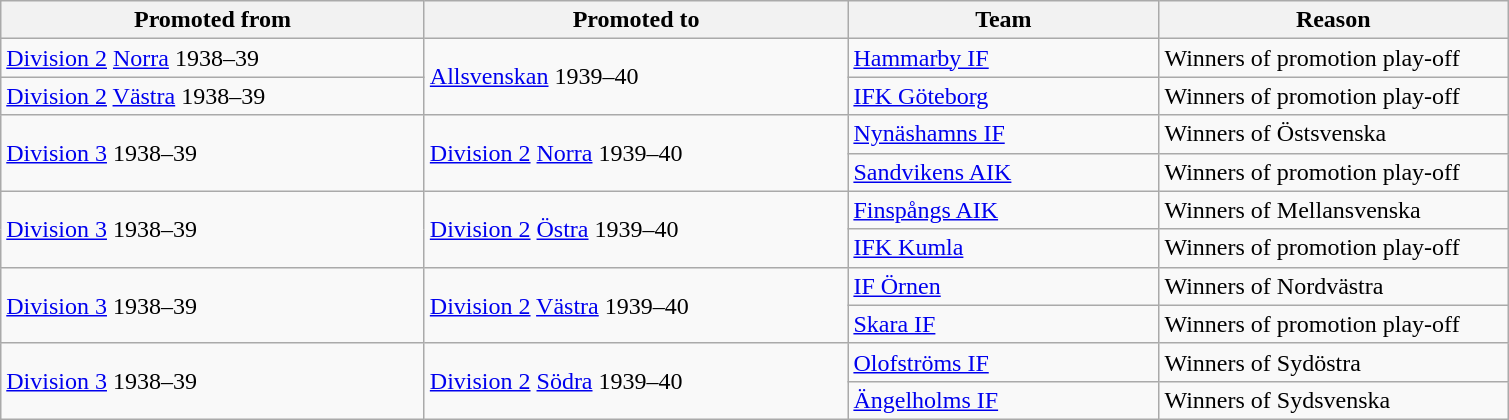<table class="wikitable" style="text-align: left;">
<tr>
<th style="width: 275px;">Promoted from</th>
<th style="width: 275px;">Promoted to</th>
<th style="width: 200px;">Team</th>
<th style="width: 225px;">Reason</th>
</tr>
<tr>
<td><a href='#'>Division 2</a> <a href='#'>Norra</a> 1938–39</td>
<td rowspan=2><a href='#'>Allsvenskan</a> 1939–40</td>
<td><a href='#'>Hammarby IF</a></td>
<td>Winners of promotion play-off</td>
</tr>
<tr>
<td><a href='#'>Division 2</a> <a href='#'>Västra</a> 1938–39</td>
<td><a href='#'>IFK Göteborg</a></td>
<td>Winners of promotion play-off</td>
</tr>
<tr>
<td rowspan=2><a href='#'>Division 3</a> 1938–39</td>
<td rowspan=2><a href='#'>Division 2</a> <a href='#'>Norra</a> 1939–40</td>
<td><a href='#'>Nynäshamns IF</a></td>
<td>Winners of Östsvenska</td>
</tr>
<tr>
<td><a href='#'>Sandvikens AIK</a></td>
<td>Winners of promotion play-off</td>
</tr>
<tr>
<td rowspan=2><a href='#'>Division 3</a> 1938–39</td>
<td rowspan=2><a href='#'>Division 2</a> <a href='#'>Östra</a> 1939–40</td>
<td><a href='#'>Finspångs AIK</a></td>
<td>Winners of Mellansvenska</td>
</tr>
<tr>
<td><a href='#'>IFK Kumla</a></td>
<td>Winners of promotion play-off</td>
</tr>
<tr>
<td rowspan=2><a href='#'>Division 3</a> 1938–39</td>
<td rowspan=2><a href='#'>Division 2</a> <a href='#'>Västra</a> 1939–40</td>
<td><a href='#'>IF Örnen</a></td>
<td>Winners of Nordvästra</td>
</tr>
<tr>
<td><a href='#'>Skara IF</a></td>
<td>Winners of promotion play-off</td>
</tr>
<tr>
<td rowspan=2><a href='#'>Division 3</a> 1938–39</td>
<td rowspan=2><a href='#'>Division 2</a> <a href='#'>Södra</a> 1939–40</td>
<td><a href='#'>Olofströms IF</a></td>
<td>Winners of Sydöstra</td>
</tr>
<tr>
<td><a href='#'>Ängelholms IF</a></td>
<td>Winners of Sydsvenska</td>
</tr>
</table>
